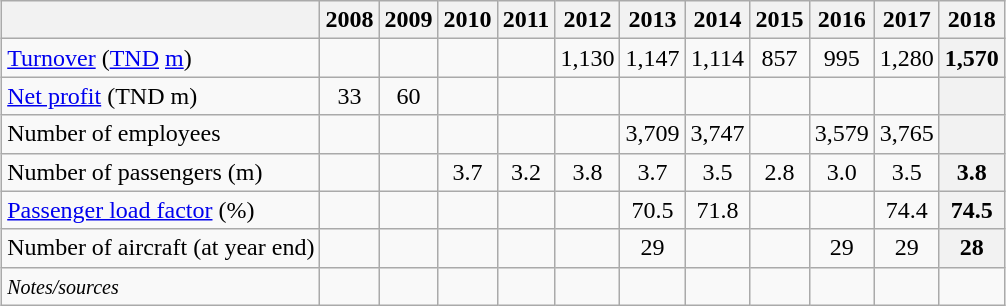<table class="wikitable" style="margin:0.5em auto; text-align:center;">
<tr>
<th></th>
<th>2008</th>
<th>2009</th>
<th>2010</th>
<th>2011</th>
<th>2012</th>
<th>2013</th>
<th>2014</th>
<th>2015</th>
<th>2016</th>
<th>2017</th>
<th>2018</th>
</tr>
<tr>
<td style="text-align:left"><a href='#'>Turnover</a> (<a href='#'>TND</a> <a href='#'>m</a>)</td>
<td></td>
<td></td>
<td></td>
<td></td>
<td>1,130</td>
<td>1,147</td>
<td>1,114</td>
<td>857</td>
<td>995</td>
<td>1,280</td>
<th>1,570</th>
</tr>
<tr>
<td style="text-align:left"><a href='#'>Net profit</a> (TND m)</td>
<td>33</td>
<td>60</td>
<td></td>
<td></td>
<td></td>
<td></td>
<td></td>
<td></td>
<td></td>
<td></td>
<th></th>
</tr>
<tr>
<td style="text-align:left">Number of employees</td>
<td></td>
<td></td>
<td></td>
<td></td>
<td></td>
<td>3,709</td>
<td>3,747</td>
<td></td>
<td>3,579</td>
<td>3,765</td>
<th></th>
</tr>
<tr>
<td style="text-align:left">Number of passengers (m)</td>
<td></td>
<td></td>
<td>3.7</td>
<td>3.2</td>
<td>3.8</td>
<td>3.7</td>
<td>3.5</td>
<td>2.8</td>
<td>3.0</td>
<td>3.5</td>
<th>3.8</th>
</tr>
<tr>
<td style="text-align:left"><a href='#'>Passenger load factor</a> (%)</td>
<td></td>
<td></td>
<td></td>
<td></td>
<td></td>
<td>70.5</td>
<td>71.8</td>
<td></td>
<td></td>
<td>74.4</td>
<th>74.5</th>
</tr>
<tr>
<td style="text-align:left">Number of aircraft (at year end)</td>
<td></td>
<td></td>
<td></td>
<td></td>
<td></td>
<td>29</td>
<td></td>
<td></td>
<td>29</td>
<td>29</td>
<th>28</th>
</tr>
<tr>
<td style="text-align:left"><small><em>Notes/sources</em></small></td>
<td></td>
<td></td>
<td></td>
<td><br></td>
<td></td>
<td><br></td>
<td></td>
<td></td>
<td><br></td>
<td></td>
<td></td>
</tr>
</table>
